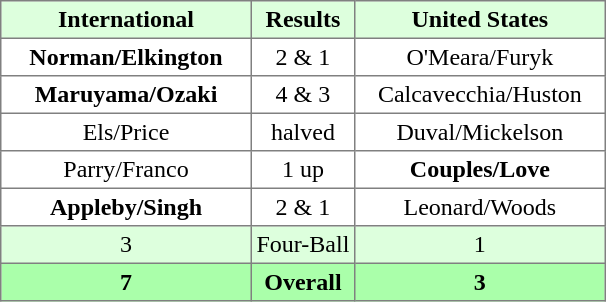<table border="1" cellpadding="3" style="border-collapse:collapse; text-align:center;">
<tr style="background:#ddffdd;">
<th width=160>International</th>
<th>Results</th>
<th width=160>United States</th>
</tr>
<tr>
<td><strong>Norman/Elkington</strong></td>
<td>2 & 1</td>
<td>O'Meara/Furyk</td>
</tr>
<tr>
<td><strong>Maruyama/Ozaki</strong></td>
<td>4 & 3</td>
<td>Calcavecchia/Huston</td>
</tr>
<tr>
<td>Els/Price</td>
<td>halved</td>
<td>Duval/Mickelson</td>
</tr>
<tr>
<td>Parry/Franco</td>
<td>1 up</td>
<td><strong>Couples/Love</strong></td>
</tr>
<tr>
<td><strong>Appleby/Singh</strong></td>
<td>2 & 1</td>
<td>Leonard/Woods</td>
</tr>
<tr style="background:#ddffdd;">
<td>3</td>
<td>Four-Ball</td>
<td>1</td>
</tr>
<tr style="background:#aaffaa;">
<th>7</th>
<th>Overall</th>
<th>3</th>
</tr>
</table>
